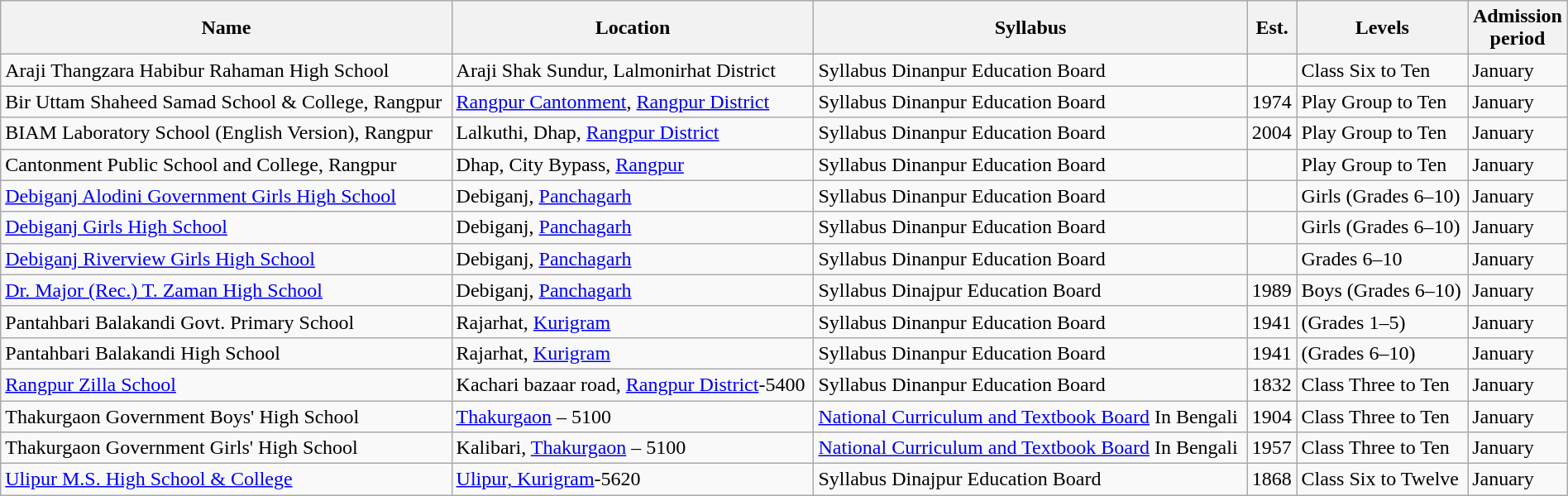<table class="wikitable sortable" style="width:100%;">
<tr>
<th>Name</th>
<th>Location</th>
<th>Syllabus</th>
<th>Est.</th>
<th>Levels</th>
<th>Admission<br>period</th>
</tr>
<tr>
<td>Araji Thangzara Habibur Rahaman High School</td>
<td>Araji Shak Sundur, Lalmonirhat District</td>
<td>Syllabus Dinanpur Education Board</td>
<td></td>
<td>Class Six to Ten</td>
<td>January</td>
</tr>
<tr>
<td>Bir Uttam Shaheed Samad School & College, Rangpur</td>
<td><a href='#'>Rangpur Cantonment</a>, <a href='#'>Rangpur District</a></td>
<td>Syllabus Dinanpur Education Board</td>
<td>1974</td>
<td>Play Group to Ten</td>
<td>January</td>
</tr>
<tr>
<td>BIAM Laboratory School (English Version), Rangpur</td>
<td>Lalkuthi, Dhap, <a href='#'>Rangpur District</a></td>
<td>Syllabus Dinanpur Education Board</td>
<td>2004</td>
<td>Play Group to Ten</td>
<td>January</td>
</tr>
<tr>
<td>Cantonment Public School and College, Rangpur</td>
<td>Dhap, City Bypass, <a href='#'>Rangpur</a></td>
<td>Syllabus Dinanpur Education Board</td>
<td></td>
<td>Play Group to Ten</td>
<td>January</td>
</tr>
<tr>
<td><a href='#'>Debiganj Alodini Government Girls High School</a></td>
<td>Debiganj, <a href='#'>Panchagarh</a></td>
<td>Syllabus Dinanpur Education Board</td>
<td></td>
<td>Girls (Grades 6–10)</td>
<td>January</td>
</tr>
<tr>
<td><a href='#'>Debiganj Girls High School</a></td>
<td>Debiganj, <a href='#'>Panchagarh</a></td>
<td>Syllabus Dinanpur Education Board</td>
<td></td>
<td>Girls (Grades 6–10)</td>
<td>January</td>
</tr>
<tr>
<td><a href='#'>Debiganj Riverview Girls High School</a></td>
<td>Debiganj, <a href='#'>Panchagarh</a></td>
<td>Syllabus Dinanpur Education Board</td>
<td></td>
<td>Grades 6–10</td>
<td>January</td>
</tr>
<tr>
<td><a href='#'>Dr. Major (Rec.) T. Zaman High School</a></td>
<td>Debiganj, <a href='#'>Panchagarh</a></td>
<td>Syllabus Dinajpur Education Board</td>
<td>1989</td>
<td>Boys (Grades 6–10)</td>
<td>January</td>
</tr>
<tr>
<td>Pantahbari Balakandi Govt. Primary School</td>
<td>Rajarhat, <a href='#'>Kurigram</a></td>
<td>Syllabus Dinanpur Education Board</td>
<td>1941</td>
<td>(Grades 1–5)</td>
<td>January</td>
</tr>
<tr>
<td>Pantahbari Balakandi High School</td>
<td>Rajarhat, <a href='#'>Kurigram</a></td>
<td>Syllabus Dinanpur Education Board</td>
<td>1941</td>
<td>(Grades 6–10)</td>
<td>January</td>
</tr>
<tr>
<td><a href='#'>Rangpur Zilla School</a></td>
<td>Kachari bazaar road, <a href='#'>Rangpur District</a>-5400</td>
<td>Syllabus Dinanpur Education Board</td>
<td>1832</td>
<td>Class Three to Ten</td>
<td>January</td>
</tr>
<tr>
<td>Thakurgaon Government Boys' High School</td>
<td><a href='#'>Thakurgaon</a> – 5100</td>
<td><a href='#'>National Curriculum and Textbook Board</a> In Bengali</td>
<td>1904</td>
<td>Class Three to Ten</td>
<td>January</td>
</tr>
<tr>
<td>Thakurgaon Government Girls' High School</td>
<td>Kalibari, <a href='#'>Thakurgaon</a> – 5100</td>
<td><a href='#'>National Curriculum and Textbook Board</a> In Bengali</td>
<td>1957</td>
<td>Class Three to Ten</td>
<td>January</td>
</tr>
<tr>
<td><a href='#'>Ulipur M.S. High School & College</a></td>
<td><a href='#'>Ulipur, Kurigram</a>-5620</td>
<td>Syllabus Dinajpur Education Board</td>
<td>1868</td>
<td>Class Six to Twelve</td>
<td>January</td>
</tr>
</table>
